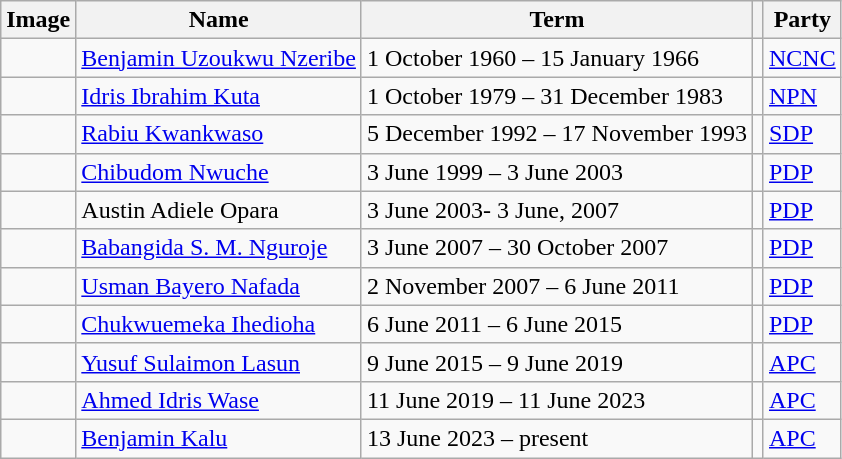<table class="wikitable">
<tr>
<th>Image</th>
<th>Name</th>
<th>Term</th>
<th></th>
<th>Party</th>
</tr>
<tr>
<td></td>
<td><a href='#'>Benjamin Uzoukwu Nzeribe</a></td>
<td>1 October 1960 – 15 January 1966</td>
<td></td>
<td><a href='#'>NCNC</a></td>
</tr>
<tr>
<td></td>
<td><a href='#'>Idris Ibrahim Kuta</a></td>
<td>1 October 1979 – 31 December 1983</td>
<td></td>
<td><a href='#'>NPN</a></td>
</tr>
<tr>
<td></td>
<td><a href='#'>Rabiu Kwankwaso</a></td>
<td>5 December 1992 – 17 November 1993</td>
<td></td>
<td><a href='#'>SDP</a></td>
</tr>
<tr>
<td></td>
<td><a href='#'>Chibudom Nwuche</a></td>
<td>3 June 1999 – 3 June 2003</td>
<td></td>
<td><a href='#'>PDP</a></td>
</tr>
<tr>
<td></td>
<td>Austin Adiele Opara</td>
<td>3  June 2003- 3 June, 2007</td>
<td></td>
<td><a href='#'>PDP</a></td>
</tr>
<tr Austin Opara June 2003- 2007 (People's Democratic Party) >
<td></td>
<td><a href='#'>Babangida S. M. Nguroje</a></td>
<td>3 June 2007 – 30 October 2007</td>
<td></td>
<td><a href='#'>PDP</a></td>
</tr>
<tr>
<td></td>
<td><a href='#'>Usman Bayero Nafada</a></td>
<td>2 November 2007 – 6 June 2011</td>
<td></td>
<td><a href='#'>PDP</a></td>
</tr>
<tr>
<td></td>
<td><a href='#'>Chukwuemeka Ihedioha</a></td>
<td>6 June 2011 – 6 June 2015</td>
<td></td>
<td><a href='#'>PDP</a></td>
</tr>
<tr>
<td></td>
<td><a href='#'>Yusuf Sulaimon Lasun</a></td>
<td>9 June 2015 – 9 June 2019</td>
<td></td>
<td><a href='#'>APC</a></td>
</tr>
<tr>
<td></td>
<td><a href='#'>Ahmed Idris Wase</a></td>
<td>11 June 2019 – 11 June 2023</td>
<td></td>
<td><a href='#'>APC</a></td>
</tr>
<tr>
<td></td>
<td><a href='#'>Benjamin Kalu</a></td>
<td>13 June 2023 – present</td>
<td></td>
<td><a href='#'>APC</a></td>
</tr>
</table>
